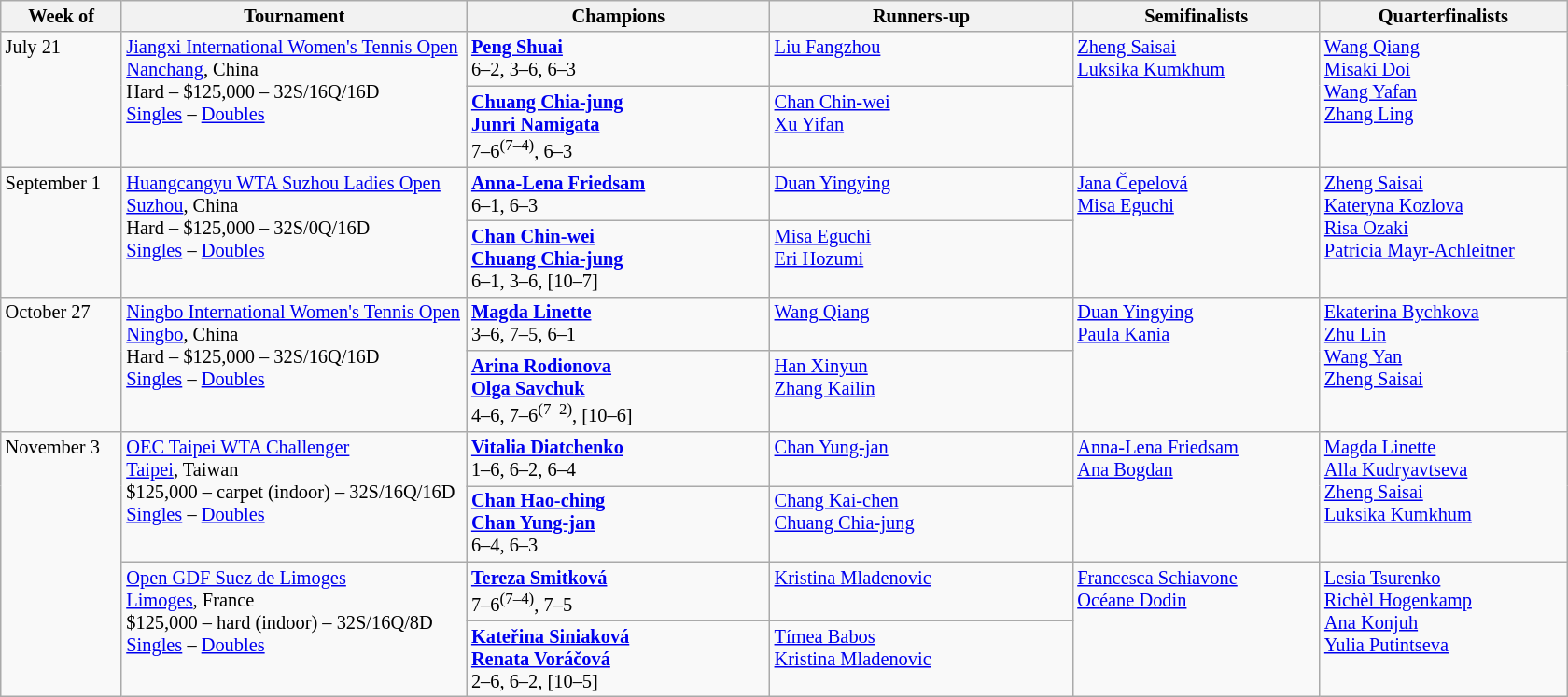<table class="wikitable" style="font-size:85%;">
<tr>
<th width="80">Week of</th>
<th width="240">Tournament</th>
<th width="210">Champions</th>
<th width="210">Runners-up</th>
<th width="170">Semifinalists</th>
<th width="170">Quarterfinalists</th>
</tr>
<tr valign=top>
<td rowspan=2>July 21</td>
<td rowspan=2><a href='#'>Jiangxi International Women's Tennis Open</a> <br> <a href='#'>Nanchang</a>, China <br> Hard – $125,000 – 32S/16Q/16D <br> <a href='#'>Singles</a> – <a href='#'>Doubles</a></td>
<td> <strong><a href='#'>Peng Shuai</a></strong> <br> 6–2, 3–6, 6–3</td>
<td> <a href='#'>Liu Fangzhou</a></td>
<td rowspan=2> <a href='#'>Zheng Saisai</a> <br>  <a href='#'>Luksika Kumkhum</a></td>
<td rowspan=2> <a href='#'>Wang Qiang</a> <br>  <a href='#'>Misaki Doi</a>  <br>  <a href='#'>Wang Yafan</a> <br>  <a href='#'>Zhang Ling</a></td>
</tr>
<tr valign=top>
<td> <strong><a href='#'>Chuang Chia-jung</a> <br>  <a href='#'>Junri Namigata</a></strong> <br> 7–6<sup>(7–4)</sup>, 6–3</td>
<td> <a href='#'>Chan Chin-wei</a> <br>  <a href='#'>Xu Yifan</a></td>
</tr>
<tr valign=top>
<td rowspan=2>September 1</td>
<td rowspan=2><a href='#'>Huangcangyu WTA Suzhou Ladies Open</a> <br> <a href='#'>Suzhou</a>, China <br> Hard – $125,000 – 32S/0Q/16D <br> <a href='#'>Singles</a> – <a href='#'>Doubles</a></td>
<td> <strong><a href='#'>Anna-Lena Friedsam</a></strong> <br> 6–1, 6–3</td>
<td> <a href='#'>Duan Yingying</a></td>
<td rowspan=2> <a href='#'>Jana Čepelová</a> <br>  <a href='#'>Misa Eguchi</a></td>
<td rowspan=2> <a href='#'>Zheng Saisai</a> <br>  <a href='#'>Kateryna Kozlova</a> <br>  <a href='#'>Risa Ozaki</a> <br>  <a href='#'>Patricia Mayr-Achleitner</a></td>
</tr>
<tr valign=top>
<td><strong> <a href='#'>Chan Chin-wei</a> <br>  <a href='#'>Chuang Chia-jung</a></strong> <br> 6–1, 3–6, [10–7]</td>
<td> <a href='#'>Misa Eguchi</a> <br>  <a href='#'>Eri Hozumi</a></td>
</tr>
<tr valign=top>
<td rowspan=2>October 27</td>
<td rowspan=2><a href='#'>Ningbo International Women's Tennis Open</a> <br> <a href='#'>Ningbo</a>, China <br> Hard – $125,000 – 32S/16Q/16D <br> <a href='#'>Singles</a> – <a href='#'>Doubles</a></td>
<td> <strong><a href='#'>Magda Linette</a></strong> <br> 3–6, 7–5, 6–1</td>
<td> <a href='#'>Wang Qiang</a></td>
<td rowspan=2> <a href='#'>Duan Yingying</a> <br>  <a href='#'>Paula Kania</a></td>
<td rowspan=2> <a href='#'>Ekaterina Bychkova</a> <br>  <a href='#'>Zhu Lin</a> <br>  <a href='#'>Wang Yan</a> <br>  <a href='#'>Zheng Saisai</a></td>
</tr>
<tr valign=top>
<td> <strong><a href='#'>Arina Rodionova</a> <br>  <a href='#'>Olga Savchuk</a></strong> <br> 4–6, 7–6<sup>(7–2)</sup>, [10–6]</td>
<td> <a href='#'>Han Xinyun</a> <br>  <a href='#'>Zhang Kailin</a></td>
</tr>
<tr valign=top>
<td rowspan=4>November 3</td>
<td rowspan=2><a href='#'>OEC Taipei WTA Challenger</a> <br> <a href='#'>Taipei</a>, Taiwan <br> $125,000 – carpet (indoor) – 32S/16Q/16D <br> <a href='#'>Singles</a> – <a href='#'>Doubles</a></td>
<td> <strong><a href='#'>Vitalia Diatchenko</a></strong> <br> 1–6, 6–2, 6–4</td>
<td> <a href='#'>Chan Yung-jan</a></td>
<td rowspan=2> <a href='#'>Anna-Lena Friedsam</a> <br>  <a href='#'>Ana Bogdan</a></td>
<td rowspan=2> <a href='#'>Magda Linette</a> <br>  <a href='#'>Alla Kudryavtseva</a> <br>  <a href='#'>Zheng Saisai</a> <br>  <a href='#'>Luksika Kumkhum</a></td>
</tr>
<tr valign=top>
<td> <strong><a href='#'>Chan Hao-ching</a> <br>  <a href='#'>Chan Yung-jan</a></strong> <br> 6–4, 6–3</td>
<td> <a href='#'>Chang Kai-chen</a> <br>  <a href='#'>Chuang Chia-jung</a></td>
</tr>
<tr valign=top>
<td rowspan=2><a href='#'>Open GDF Suez de Limoges</a> <br> <a href='#'>Limoges</a>, France <br> $125,000 – hard (indoor) – 32S/16Q/8D <br> <a href='#'>Singles</a> – <a href='#'>Doubles</a></td>
<td> <strong><a href='#'>Tereza Smitková</a></strong> <br> 7–6<sup>(7–4)</sup>, 7–5</td>
<td> <a href='#'>Kristina Mladenovic</a></td>
<td rowspan=2> <a href='#'>Francesca Schiavone</a> <br>  <a href='#'>Océane Dodin</a></td>
<td rowspan=2> <a href='#'>Lesia Tsurenko</a> <br>  <a href='#'>Richèl Hogenkamp</a> <br>  <a href='#'>Ana Konjuh</a> <br>  <a href='#'>Yulia Putintseva</a></td>
</tr>
<tr valign=top>
<td> <strong><a href='#'>Kateřina Siniaková</a> <br>  <a href='#'>Renata Voráčová</a></strong> <br> 2–6, 6–2, [10–5]</td>
<td> <a href='#'>Tímea Babos</a> <br>  <a href='#'>Kristina Mladenovic</a></td>
</tr>
</table>
